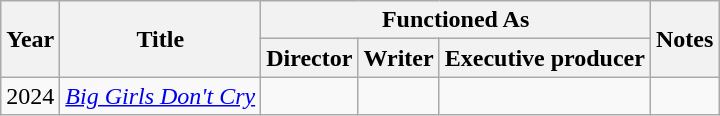<table class="wikitable">
<tr>
<th rowspan="2">Year</th>
<th rowspan="2">Title</th>
<th colspan="3">Functioned As</th>
<th rowspan="2">Notes</th>
</tr>
<tr>
<th>Director</th>
<th>Writer</th>
<th>Executive producer</th>
</tr>
<tr>
<td>2024</td>
<td><em><a href='#'>Big Girls Don't Cry</a></em></td>
<td></td>
<td></td>
<td></td>
<td></td>
</tr>
</table>
